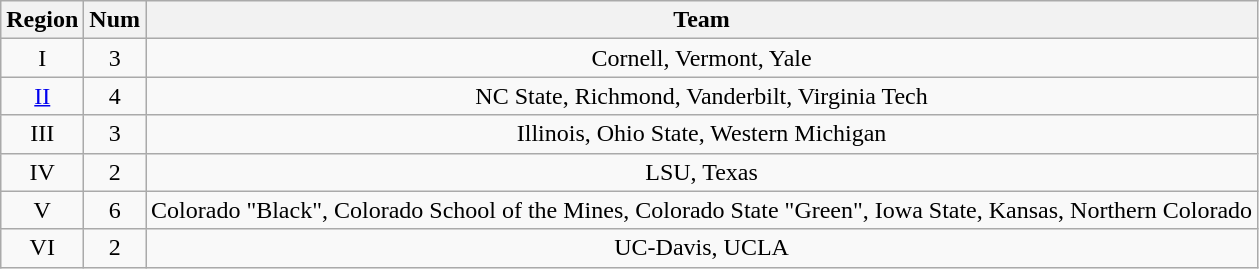<table class="wikitable sortable" style="text-align:center">
<tr>
<th>Region</th>
<th>Num</th>
<th>Team</th>
</tr>
<tr>
<td>I</td>
<td>3</td>
<td>Cornell, Vermont, Yale</td>
</tr>
<tr>
<td><a href='#'>II</a></td>
<td>4</td>
<td>NC State, Richmond, Vanderbilt, Virginia Tech</td>
</tr>
<tr>
<td>III</td>
<td>3</td>
<td>Illinois, Ohio State, Western Michigan</td>
</tr>
<tr>
<td>IV</td>
<td>2</td>
<td>LSU, Texas</td>
</tr>
<tr>
<td>V</td>
<td>6</td>
<td>Colorado "Black", Colorado School of the Mines, Colorado State "Green", Iowa State, Kansas, Northern Colorado</td>
</tr>
<tr>
<td>VI</td>
<td>2</td>
<td>UC-Davis, UCLA</td>
</tr>
</table>
